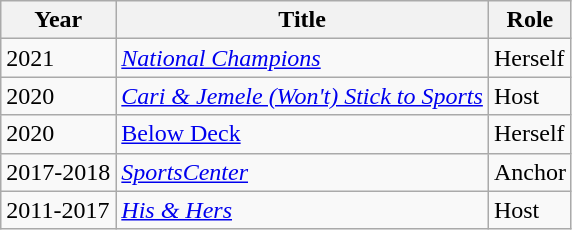<table class="wikitable">
<tr>
<th>Year</th>
<th>Title</th>
<th>Role</th>
</tr>
<tr>
<td>2021</td>
<td><a href='#'><em>National Champions</em></a></td>
<td>Herself</td>
</tr>
<tr>
<td>2020</td>
<td><em><a href='#'>Cari & Jemele (Won't) Stick to Sports</a></em></td>
<td>Host</td>
</tr>
<tr>
<td>2020</td>
<td><a href='#'>Below Deck</a></td>
<td>Herself</td>
</tr>
<tr>
<td>2017-2018</td>
<td><em><a href='#'>SportsCenter</a></em></td>
<td>Anchor</td>
</tr>
<tr>
<td>2011-2017</td>
<td><a href='#'><em>His & Hers</em></a></td>
<td>Host</td>
</tr>
</table>
